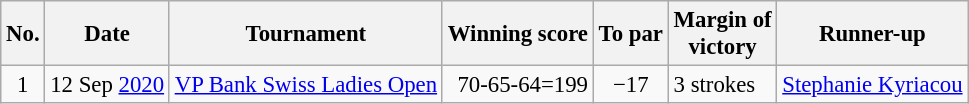<table class="wikitable" style="font-size:95%;">
<tr>
<th>No.</th>
<th>Date</th>
<th>Tournament</th>
<th>Winning score</th>
<th>To par</th>
<th>Margin of<br>victory</th>
<th>Runner-up</th>
</tr>
<tr>
<td align=center>1</td>
<td align=right>12 Sep <a href='#'>2020</a></td>
<td><a href='#'>VP Bank Swiss Ladies Open</a></td>
<td align=right>70-65-64=199</td>
<td align=center>−17</td>
<td>3 strokes</td>
<td> <a href='#'>Stephanie Kyriacou</a></td>
</tr>
</table>
